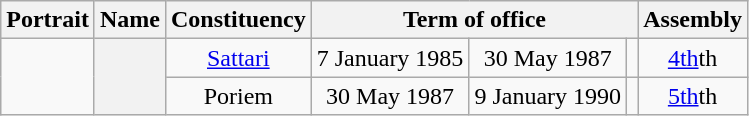<table class="wikitable sortable" style="text-align:center">
<tr>
<th class="unsortable" scope="col">Portrait</th>
<th scope="col" class="sortable">Name</th>
<th scope="col">Constituency</th>
<th colspan="3" scope="colgroup">Term of office</th>
<th scope="col">Assembly</th>
</tr>
<tr align="center">
<td rowspan="3"></td>
<th scope="row" rowspan="3"></th>
<td><a href='#'>Sattari</a></td>
<td>7 January 1985</td>
<td>30 May 1987</td>
<td></td>
<td><a href='#'>4th</a>th</td>
</tr>
<tr align="center">
<td rowspan="2">Poriem</td>
<td>30 May 1987</td>
<td>9 January 1990</td>
<td></td>
<td><a href='#'>5th</a>th</td>
</tr>
</table>
